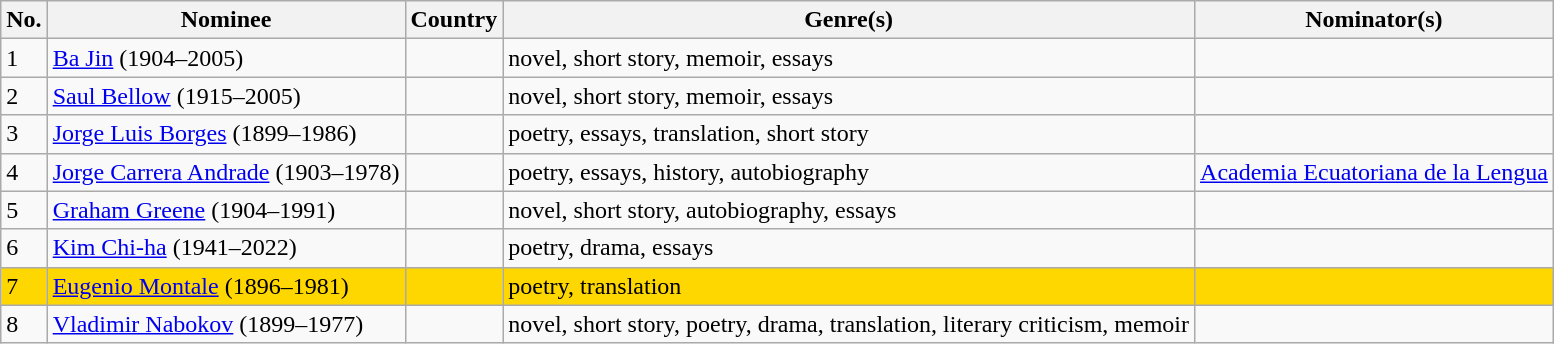<table class="sortable wikitable mw-collapsible">
<tr>
<th scope=col>No.</th>
<th scope=col>Nominee</th>
<th scope=col>Country</th>
<th scope=col>Genre(s)</th>
<th scope=col>Nominator(s)</th>
</tr>
<tr>
<td>1</td>
<td><a href='#'>Ba Jin</a> (1904–2005)</td>
<td></td>
<td>novel, short story, memoir, essays</td>
<td></td>
</tr>
<tr>
<td>2</td>
<td><a href='#'>Saul Bellow</a> (1915–2005)</td>
<td><br></td>
<td>novel, short story, memoir, essays</td>
<td></td>
</tr>
<tr>
<td>3</td>
<td><a href='#'>Jorge Luis Borges</a> (1899–1986)</td>
<td></td>
<td>poetry, essays, translation, short story</td>
<td></td>
</tr>
<tr>
<td>4</td>
<td><a href='#'>Jorge Carrera Andrade</a> (1903–1978)</td>
<td></td>
<td>poetry, essays, history, autobiography</td>
<td><a href='#'>Academia Ecuatoriana de la Lengua</a></td>
</tr>
<tr>
<td>5</td>
<td><a href='#'>Graham Greene</a> (1904–1991)</td>
<td></td>
<td>novel, short story, autobiography, essays</td>
<td></td>
</tr>
<tr>
<td>6</td>
<td><a href='#'>Kim Chi-ha</a> (1941–2022)</td>
<td></td>
<td>poetry, drama, essays</td>
<td></td>
</tr>
<tr>
<td style="background:gold;white-space:nowrap">7</td>
<td style="background:gold;white-space:nowrap"><a href='#'>Eugenio Montale</a> (1896–1981)</td>
<td style="background:gold;white-space:nowrap"></td>
<td style="background:gold;white-space:nowrap">poetry, translation</td>
<td style="background:gold;white-space:nowrap"></td>
</tr>
<tr>
<td>8</td>
<td><a href='#'>Vladimir Nabokov</a> (1899–1977)</td>
<td><br></td>
<td>novel, short story, poetry, drama, translation, literary criticism, memoir</td>
<td></td>
</tr>
</table>
